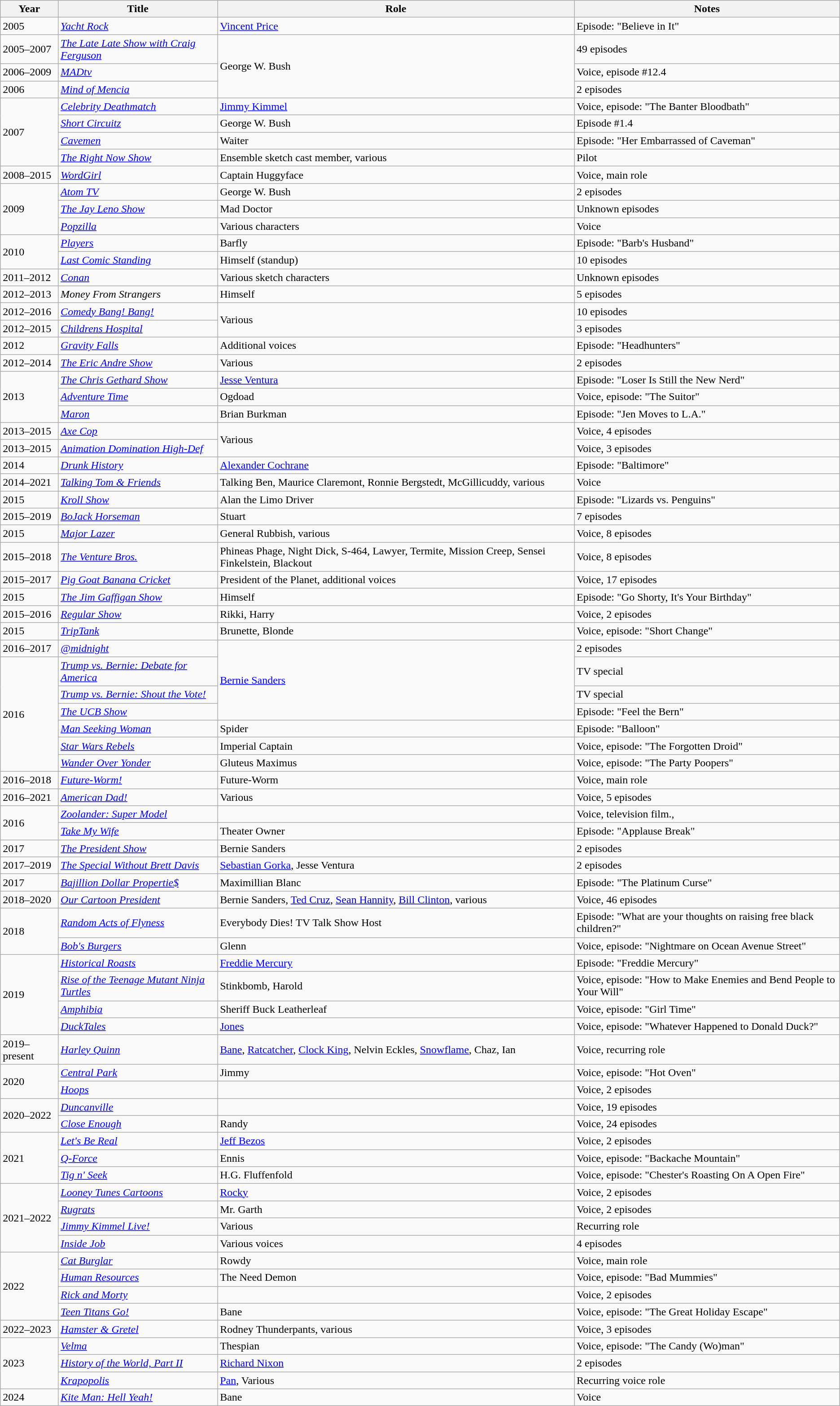<table class="wikitable">
<tr>
<th>Year</th>
<th>Title</th>
<th>Role</th>
<th>Notes</th>
</tr>
<tr>
<td>2005</td>
<td><em><a href='#'>Yacht Rock</a></em></td>
<td><a href='#'>Vincent Price</a></td>
<td>Episode: "Believe in It"</td>
</tr>
<tr>
<td>2005–2007</td>
<td><em><a href='#'>The Late Late Show with Craig Ferguson</a></em></td>
<td rowspan="3">George W. Bush</td>
<td>49 episodes</td>
</tr>
<tr>
<td>2006–2009</td>
<td><em><a href='#'>MADtv</a></em></td>
<td>Voice, episode #12.4</td>
</tr>
<tr>
<td>2006</td>
<td><em><a href='#'>Mind of Mencia</a></em></td>
<td>2 episodes</td>
</tr>
<tr>
<td rowspan="4">2007</td>
<td><em><a href='#'>Celebrity Deathmatch</a></em></td>
<td><a href='#'>Jimmy Kimmel</a></td>
<td>Voice, episode: "The Banter Bloodbath"</td>
</tr>
<tr>
<td><em><a href='#'>Short Circuitz</a></em></td>
<td>George W. Bush</td>
<td>Episode #1.4</td>
</tr>
<tr>
<td><em><a href='#'>Cavemen</a></em></td>
<td>Waiter</td>
<td>Episode: "Her Embarrassed of Caveman"</td>
</tr>
<tr>
<td><em><a href='#'>The Right Now Show</a></em></td>
<td>Ensemble sketch cast member, various</td>
<td>Pilot</td>
</tr>
<tr>
<td>2008–2015</td>
<td><em><a href='#'>WordGirl</a></em></td>
<td>Captain Huggyface</td>
<td>Voice, main role</td>
</tr>
<tr>
<td rowspan="3">2009</td>
<td><em><a href='#'>Atom TV</a></em></td>
<td>George W. Bush</td>
<td>2 episodes</td>
</tr>
<tr>
<td><em><a href='#'>The Jay Leno Show</a></em></td>
<td>Mad Doctor</td>
<td>Unknown episodes</td>
</tr>
<tr>
<td><em><a href='#'>Popzilla</a></em></td>
<td>Various characters</td>
<td>Voice</td>
</tr>
<tr>
<td rowspan="2">2010</td>
<td><em><a href='#'>Players</a></em></td>
<td>Barfly</td>
<td>Episode: "Barb's Husband"</td>
</tr>
<tr>
<td><em><a href='#'>Last Comic Standing</a></em></td>
<td>Himself (standup)</td>
<td>10 episodes</td>
</tr>
<tr>
<td>2011–2012</td>
<td><em><a href='#'>Conan</a></em></td>
<td>Various sketch characters</td>
<td>Unknown episodes</td>
</tr>
<tr>
<td>2012–2013</td>
<td><em>Money From Strangers</em></td>
<td>Himself</td>
<td>5 episodes</td>
</tr>
<tr>
<td>2012–2016</td>
<td><em><a href='#'>Comedy Bang! Bang!</a></em></td>
<td rowspan="2">Various</td>
<td>10 episodes</td>
</tr>
<tr>
<td>2012–2015</td>
<td><em><a href='#'>Childrens Hospital</a></em></td>
<td>3 episodes</td>
</tr>
<tr>
<td>2012</td>
<td><em><a href='#'>Gravity Falls</a></em></td>
<td>Additional voices</td>
<td>Episode: "Headhunters"</td>
</tr>
<tr>
<td>2012–2014</td>
<td><em><a href='#'>The Eric Andre Show</a></em></td>
<td>Various</td>
<td>2 episodes</td>
</tr>
<tr>
<td rowspan="3">2013</td>
<td><em><a href='#'>The Chris Gethard Show</a></em></td>
<td><a href='#'>Jesse Ventura</a></td>
<td>Episode: "Loser Is Still the New Nerd"</td>
</tr>
<tr>
<td><em><a href='#'>Adventure Time</a></em></td>
<td>Ogdoad</td>
<td>Voice, episode: "The Suitor"</td>
</tr>
<tr>
<td><em><a href='#'>Maron</a></em></td>
<td>Brian Burkman</td>
<td>Episode: "Jen Moves to L.A."</td>
</tr>
<tr>
<td>2013–2015</td>
<td><em><a href='#'>Axe Cop</a></em></td>
<td rowspan="2">Various</td>
<td>Voice, 4 episodes</td>
</tr>
<tr>
<td>2013–2015</td>
<td><em><a href='#'>Animation Domination High-Def</a></em></td>
<td>Voice, 3 episodes</td>
</tr>
<tr>
<td>2014</td>
<td><em><a href='#'>Drunk History</a></em></td>
<td><a href='#'>Alexander Cochrane</a></td>
<td>Episode: "Baltimore"</td>
</tr>
<tr>
<td>2014–2021</td>
<td><em><a href='#'>Talking Tom & Friends</a></em></td>
<td>Talking Ben, Maurice Claremont, Ronnie Bergstedt, McGillicuddy, various</td>
<td>Voice</td>
</tr>
<tr>
<td>2015</td>
<td><em><a href='#'>Kroll Show</a></em></td>
<td>Alan the Limo Driver</td>
<td>Episode: "Lizards vs. Penguins"</td>
</tr>
<tr>
<td>2015–2019</td>
<td><em><a href='#'>BoJack Horseman</a></em></td>
<td>Stuart</td>
<td>7 episodes</td>
</tr>
<tr>
<td>2015</td>
<td><em><a href='#'>Major Lazer</a></em></td>
<td>General Rubbish, various</td>
<td>Voice, 8 episodes</td>
</tr>
<tr>
<td>2015–2018</td>
<td><em><a href='#'>The Venture Bros.</a></em></td>
<td>Phineas Phage, Night Dick, S-464, Lawyer, Termite, Mission Creep, Sensei Finkelstein, Blackout</td>
<td>Voice, 8 episodes</td>
</tr>
<tr>
<td>2015–2017</td>
<td><em><a href='#'>Pig Goat Banana Cricket</a></em></td>
<td>President of the Planet, additional voices</td>
<td>Voice, 17 episodes</td>
</tr>
<tr>
<td>2015</td>
<td><em><a href='#'>The Jim Gaffigan Show</a></em></td>
<td>Himself</td>
<td>Episode: "Go Shorty, It's Your Birthday"</td>
</tr>
<tr>
<td>2015–2016</td>
<td><em><a href='#'>Regular Show</a></em></td>
<td>Rikki, Harry</td>
<td>Voice, 2 episodes</td>
</tr>
<tr>
<td>2015</td>
<td><em><a href='#'>TripTank</a></em></td>
<td>Brunette, Blonde</td>
<td>Voice, episode: "Short Change"</td>
</tr>
<tr>
<td>2016–2017</td>
<td><em><a href='#'>@midnight</a></em></td>
<td rowspan="4"><a href='#'>Bernie Sanders</a></td>
<td>2 episodes</td>
</tr>
<tr>
<td rowspan="6">2016</td>
<td><em><a href='#'>Trump vs. Bernie: Debate for America</a></em></td>
<td>TV special</td>
</tr>
<tr>
<td><em><a href='#'>Trump vs. Bernie: Shout the Vote!</a></em></td>
<td>TV special</td>
</tr>
<tr>
<td><em><a href='#'>The UCB Show</a></em></td>
<td>Episode: "Feel the Bern"</td>
</tr>
<tr>
<td><em><a href='#'>Man Seeking Woman</a></em></td>
<td>Spider</td>
<td>Episode: "Balloon"</td>
</tr>
<tr>
<td><em><a href='#'>Star Wars Rebels</a></em></td>
<td>Imperial Captain</td>
<td>Voice, episode: "The Forgotten Droid"</td>
</tr>
<tr>
<td><em><a href='#'>Wander Over Yonder</a></em></td>
<td>Gluteus Maximus</td>
<td>Voice, episode: "The Party Poopers"</td>
</tr>
<tr>
<td>2016–2018</td>
<td><em><a href='#'>Future-Worm!</a></em></td>
<td>Future-Worm</td>
<td>Voice, main role</td>
</tr>
<tr>
<td>2016–2021</td>
<td><em><a href='#'>American Dad!</a></em></td>
<td>Various</td>
<td>Voice, 5 episodes</td>
</tr>
<tr>
<td rowspan="2">2016</td>
<td><em><a href='#'>Zoolander: Super Model</a></em></td>
<td></td>
<td>Voice, television film.,</td>
</tr>
<tr>
<td><em><a href='#'>Take My Wife</a></em></td>
<td>Theater Owner</td>
<td>Episode: "Applause Break"</td>
</tr>
<tr>
<td>2017</td>
<td><em><a href='#'>The President Show</a></em></td>
<td>Bernie Sanders</td>
<td>2 episodes</td>
</tr>
<tr>
<td>2017–2019</td>
<td><em><a href='#'>The Special Without Brett Davis</a></em></td>
<td><a href='#'>Sebastian Gorka</a>, Jesse Ventura</td>
<td>2 episodes</td>
</tr>
<tr>
<td>2017</td>
<td><em><a href='#'>Bajillion Dollar Propertie$</a></em></td>
<td>Maximillian Blanc</td>
<td>Episode: "The Platinum Curse"</td>
</tr>
<tr>
<td>2018–2020</td>
<td><em><a href='#'>Our Cartoon President</a></em></td>
<td>Bernie Sanders, <a href='#'>Ted Cruz</a>, <a href='#'>Sean Hannity</a>, <a href='#'>Bill Clinton</a>, various</td>
<td>Voice, 46 episodes</td>
</tr>
<tr>
<td rowspan="2">2018</td>
<td><em><a href='#'>Random Acts of Flyness</a></em></td>
<td>Everybody Dies! TV Talk Show Host</td>
<td>Episode: "What are your thoughts on raising free black children?"</td>
</tr>
<tr>
<td><em><a href='#'>Bob's Burgers</a></em></td>
<td>Glenn</td>
<td>Voice, episode: "Nightmare on Ocean Avenue Street"</td>
</tr>
<tr>
<td rowspan="4">2019</td>
<td><em><a href='#'>Historical Roasts</a></em></td>
<td><a href='#'>Freddie Mercury</a></td>
<td>Episode: "Freddie Mercury"</td>
</tr>
<tr>
<td><em><a href='#'>Rise of the Teenage Mutant Ninja Turtles</a></em></td>
<td>Stinkbomb, Harold</td>
<td>Voice, episode: "How to Make Enemies and Bend People to Your Will"</td>
</tr>
<tr>
<td><em><a href='#'>Amphibia</a></em></td>
<td>Sheriff Buck Leatherleaf</td>
<td>Voice, episode: "Girl Time"</td>
</tr>
<tr>
<td><em><a href='#'>DuckTales</a></em></td>
<td><a href='#'>Jones</a></td>
<td>Voice, episode: "Whatever Happened to Donald Duck?"</td>
</tr>
<tr>
<td>2019–present</td>
<td><em><a href='#'>Harley Quinn</a></em></td>
<td><a href='#'>Bane</a>, <a href='#'>Ratcatcher</a>, <a href='#'>Clock King</a>, Nelvin Eckles, <a href='#'>Snowflame</a>, Chaz, Ian</td>
<td>Voice, recurring role</td>
</tr>
<tr>
<td rowspan="2">2020</td>
<td><em><a href='#'>Central Park</a></em></td>
<td>Jimmy</td>
<td>Voice, episode: "Hot Oven"</td>
</tr>
<tr>
<td><em><a href='#'>Hoops</a></em></td>
<td></td>
<td>Voice, 2 episodes</td>
</tr>
<tr>
<td rowspan="2">2020–2022</td>
<td><em><a href='#'>Duncanville</a></em></td>
<td></td>
<td>Voice, 19 episodes</td>
</tr>
<tr>
<td><em><a href='#'>Close Enough</a></em></td>
<td>Randy</td>
<td>Voice, 24 episodes</td>
</tr>
<tr>
<td rowspan="3">2021</td>
<td><em><a href='#'>Let's Be Real</a></em></td>
<td><a href='#'>Jeff Bezos</a></td>
<td>Voice, 2 episodes</td>
</tr>
<tr>
<td><em><a href='#'>Q-Force</a></em></td>
<td>Ennis</td>
<td>Voice, episode: "Backache Mountain"</td>
</tr>
<tr>
<td><em><a href='#'>Tig n' Seek</a></em></td>
<td>H.G. Fluffenfold</td>
<td>Voice, episode: "Chester's Roasting On A Open Fire"</td>
</tr>
<tr>
<td rowspan="4">2021–2022</td>
<td><em><a href='#'>Looney Tunes Cartoons</a></em></td>
<td><a href='#'>Rocky</a></td>
<td>Voice, 2 episodes</td>
</tr>
<tr>
<td><em><a href='#'>Rugrats</a></em></td>
<td>Mr. Garth</td>
<td>Voice, 2 episodes</td>
</tr>
<tr>
<td><em><a href='#'>Jimmy Kimmel Live!</a></em></td>
<td>Various</td>
<td>Recurring role</td>
</tr>
<tr>
<td><em><a href='#'>Inside Job</a></em></td>
<td>Various voices</td>
<td>4 episodes</td>
</tr>
<tr>
<td rowspan="4">2022</td>
<td><em><a href='#'>Cat Burglar</a></em></td>
<td>Rowdy</td>
<td>Voice, main role</td>
</tr>
<tr>
<td><em><a href='#'>Human Resources</a></em></td>
<td>The Need Demon</td>
<td>Voice, episode: "Bad Mummies"</td>
</tr>
<tr>
<td><em><a href='#'>Rick and Morty</a></em></td>
<td></td>
<td>Voice, 2 episodes</td>
</tr>
<tr>
<td><em><a href='#'>Teen Titans Go!</a></em></td>
<td>Bane</td>
<td>Voice, episode: "The Great Holiday Escape"</td>
</tr>
<tr>
<td>2022–2023</td>
<td><em><a href='#'>Hamster & Gretel</a></em></td>
<td>Rodney Thunderpants, various</td>
<td>Voice, 3 episodes</td>
</tr>
<tr>
<td rowspan="3">2023</td>
<td><em><a href='#'>Velma</a></em></td>
<td>Thespian</td>
<td>Voice, episode: "The Candy (Wo)man"</td>
</tr>
<tr>
<td><em><a href='#'>History of the World, Part II</a></em></td>
<td><a href='#'>Richard Nixon</a></td>
<td>2 episodes</td>
</tr>
<tr>
<td><em><a href='#'>Krapopolis</a></em></td>
<td><a href='#'>Pan</a>, Various</td>
<td>Recurring voice role</td>
</tr>
<tr>
<td>2024</td>
<td><em><a href='#'>Kite Man: Hell Yeah!</a></em></td>
<td>Bane</td>
<td>Voice</td>
</tr>
</table>
